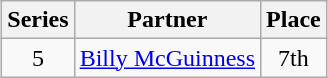<table class="wikitable sortable" style="margin:auto; text-align:center;">
<tr>
<th>Series</th>
<th>Partner</th>
<th>Place</th>
</tr>
<tr>
<td>5</td>
<td><a href='#'>Billy McGuinness</a></td>
<td>7th</td>
</tr>
</table>
